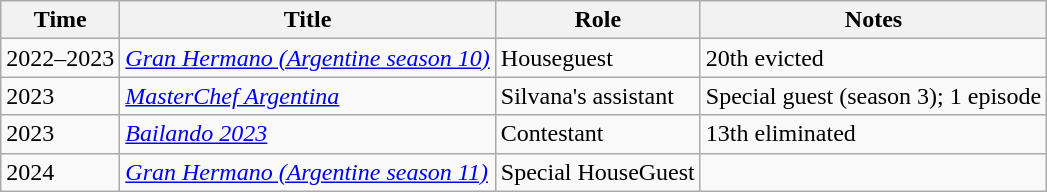<table class="wikitable";>
<tr>
<th>Time</th>
<th>Title</th>
<th>Role</th>
<th>Notes</th>
</tr>
<tr>
<td>2022–2023</td>
<td><em><a href='#'>Gran Hermano (Argentine season 10)</a></em></td>
<td>Houseguest</td>
<td>20th evicted</td>
</tr>
<tr>
<td>2023</td>
<td><em><a href='#'>MasterChef Argentina</a></em></td>
<td>Silvana's assistant</td>
<td>Special guest (season 3); 1 episode</td>
</tr>
<tr>
<td>2023</td>
<td><em><a href='#'>Bailando 2023</a></em></td>
<td>Contestant</td>
<td>13th eliminated</td>
</tr>
<tr>
<td>2024</td>
<td><em><a href='#'>Gran Hermano (Argentine season 11)</a></em></td>
<td>Special HouseGuest</td>
<td></td>
</tr>
</table>
